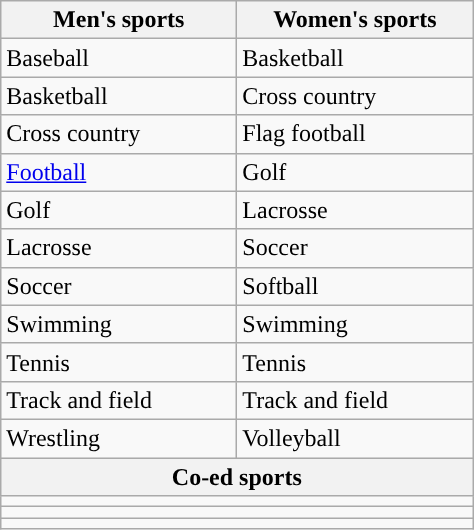<table class="wikitable"; style= "text-align: ">
<tr>
<th width=150px>Men's sports</th>
<th width=150px>Women's sports</th>
</tr>
<tr>
<td>Baseball</td>
<td>Basketball</td>
</tr>
<tr>
<td>Basketball</td>
<td>Cross country</td>
</tr>
<tr>
<td>Cross country</td>
<td>Flag football</td>
</tr>
<tr>
<td><a href='#'>Football</a></td>
<td>Golf</td>
</tr>
<tr>
<td>Golf</td>
<td>Lacrosse</td>
</tr>
<tr>
<td>Lacrosse</td>
<td>Soccer</td>
</tr>
<tr>
<td>Soccer</td>
<td>Softball</td>
</tr>
<tr>
<td>Swimming</td>
<td>Swimming</td>
</tr>
<tr>
<td>Tennis</td>
<td>Tennis</td>
</tr>
<tr>
<td>Track and field</td>
<td>Track and field</td>
</tr>
<tr>
<td>Wrestling</td>
<td>Volleyball</td>
</tr>
<tr>
<th colspan=2>Co-ed sports</th>
</tr>
<tr>
<td colspan=2></td>
</tr>
<tr>
<td colspan="2"></td>
</tr>
<tr>
<td colspan=2></td>
</tr>
</table>
